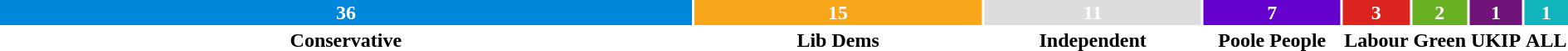<table style="width:100%; text-align:center;">
<tr style="color:white;">
<td style="background:#0087dc; width:47.4%;"><strong>36</strong></td>
<td style="background:#faa61a; width:19.7%;"><strong>15</strong></td>
<td style="background:#dddddd; width:14.5%;"><strong>11</strong></td>
<td style="background:#6600CC; width:9.2%;"><strong>7</strong></td>
<td style="background:#dc241f; width:3.9;"><strong>3</strong></td>
<td style="background:#6ab023; width:2.6%;"><strong>2</strong></td>
<td style="background:#70147A; width:1.3%;"><strong>1</strong></td>
<td style="background:#11B4BB; width:1.3%;"><strong>1</strong></td>
</tr>
<tr>
<td><span><strong>Conservative</strong></span></td>
<td><span><strong>Lib Dems</strong></span></td>
<td><span><strong>Independent</strong></span></td>
<td><span><strong>Poole People</strong></span></td>
<td><span><strong>Labour</strong></span></td>
<td><span><strong>Green</strong></span></td>
<td><span><strong>UKIP</strong></span></td>
<td><span><strong>ALL</strong></span></td>
</tr>
</table>
